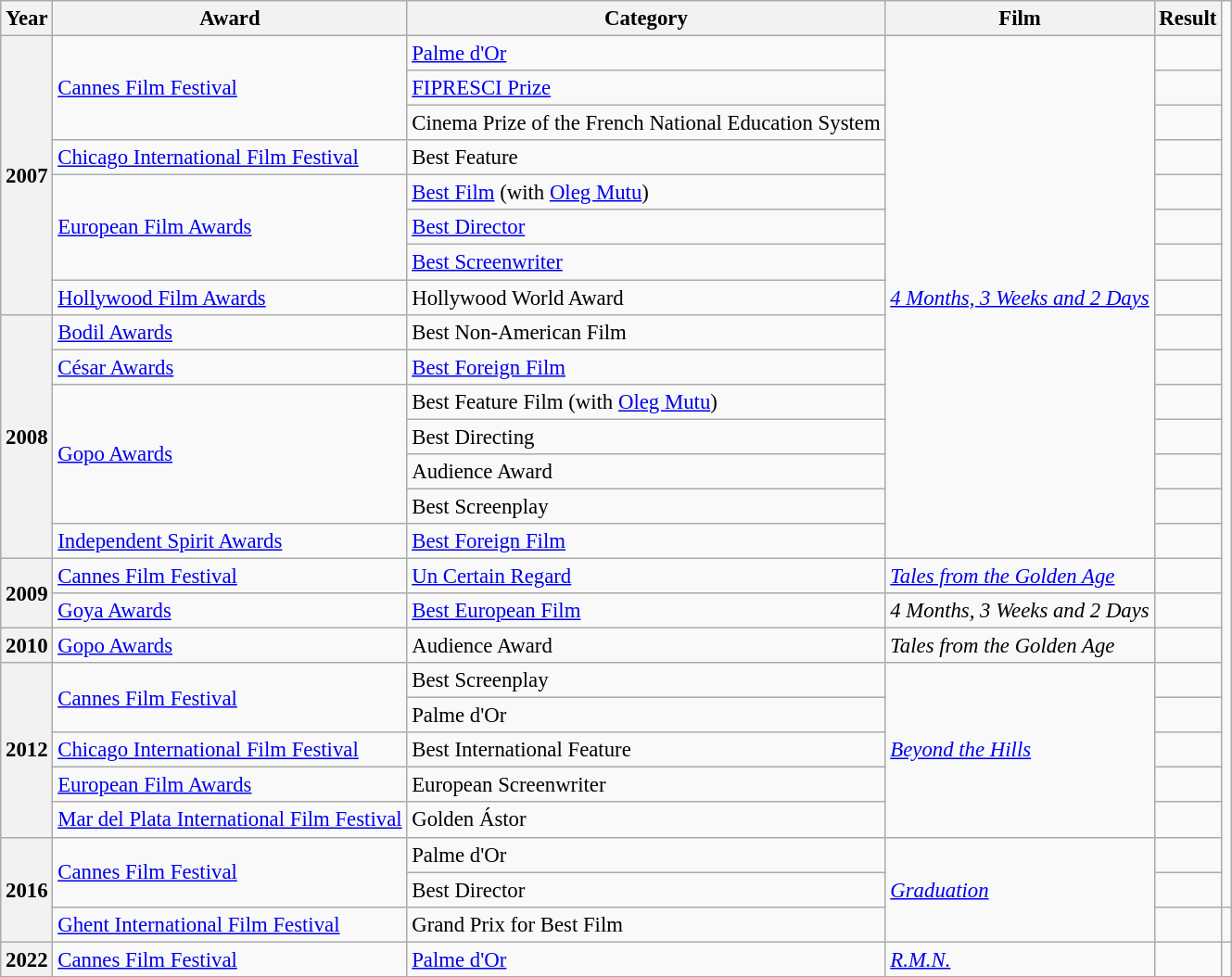<table class="wikitable plainrowheaders sortable" style="font-size: 95%;">
<tr>
<th scope="col">Year</th>
<th scope="col">Award</th>
<th scope="col">Category</th>
<th scope="col">Film</th>
<th scope="col">Result</th>
</tr>
<tr>
<th scope="row" rowspan="8">2007</th>
<td rowspan="3"><a href='#'>Cannes Film Festival</a></td>
<td><a href='#'>Palme d'Or</a></td>
<td rowspan="15"><em><a href='#'>4 Months, 3 Weeks and 2 Days</a></em></td>
<td></td>
</tr>
<tr>
<td><a href='#'>FIPRESCI Prize</a></td>
<td></td>
</tr>
<tr>
<td>Cinema Prize of the French National Education System</td>
<td></td>
</tr>
<tr>
<td><a href='#'>Chicago International Film Festival</a></td>
<td>Best Feature</td>
<td></td>
</tr>
<tr>
<td rowspan="3"><a href='#'>European Film Awards</a></td>
<td><a href='#'>Best Film</a> (with <a href='#'>Oleg Mutu</a>)</td>
<td></td>
</tr>
<tr>
<td><a href='#'>Best Director</a></td>
<td></td>
</tr>
<tr>
<td><a href='#'>Best Screenwriter</a></td>
<td></td>
</tr>
<tr>
<td><a href='#'>Hollywood Film Awards</a></td>
<td>Hollywood World Award</td>
<td></td>
</tr>
<tr>
<th scope="row" rowspan="7">2008</th>
<td><a href='#'>Bodil Awards</a></td>
<td>Best Non-American Film</td>
<td></td>
</tr>
<tr>
<td><a href='#'>César Awards</a></td>
<td><a href='#'>Best Foreign Film</a></td>
<td></td>
</tr>
<tr>
<td rowspan="4"><a href='#'>Gopo Awards</a></td>
<td>Best Feature Film (with <a href='#'>Oleg Mutu</a>)</td>
<td></td>
</tr>
<tr>
<td>Best Directing</td>
<td></td>
</tr>
<tr>
<td>Audience Award</td>
<td></td>
</tr>
<tr>
<td>Best Screenplay</td>
<td></td>
</tr>
<tr>
<td><a href='#'>Independent Spirit Awards</a></td>
<td><a href='#'>Best Foreign Film</a></td>
<td></td>
</tr>
<tr>
<th scope="row" rowspan="2">2009</th>
<td><a href='#'>Cannes Film Festival</a></td>
<td><a href='#'>Un Certain Regard</a></td>
<td><em><a href='#'>Tales from the Golden Age</a></em></td>
<td></td>
</tr>
<tr>
<td><a href='#'>Goya Awards</a></td>
<td><a href='#'>Best European Film</a></td>
<td><em>4 Months, 3 Weeks and 2 Days</em></td>
<td></td>
</tr>
<tr>
<th scope="row" rowspan="1">2010</th>
<td><a href='#'>Gopo Awards</a></td>
<td>Audience Award</td>
<td><em>Tales from the Golden Age</em></td>
<td></td>
</tr>
<tr>
<th scope="row" rowspan="5">2012</th>
<td rowspan="2"><a href='#'>Cannes Film Festival</a></td>
<td>Best Screenplay</td>
<td rowspan="5"><em><a href='#'>Beyond the Hills</a></em></td>
<td></td>
</tr>
<tr>
<td>Palme d'Or</td>
<td></td>
</tr>
<tr>
<td><a href='#'>Chicago International Film Festival</a></td>
<td>Best International Feature</td>
<td></td>
</tr>
<tr>
<td><a href='#'>European Film Awards</a></td>
<td>European Screenwriter</td>
<td></td>
</tr>
<tr>
<td><a href='#'>Mar del Plata International Film Festival</a></td>
<td>Golden Ástor</td>
<td></td>
</tr>
<tr>
<th scope="row" rowspan="3">2016</th>
<td rowspan="2"><a href='#'>Cannes Film Festival</a></td>
<td>Palme d'Or</td>
<td rowspan="3"><em><a href='#'>Graduation</a></em></td>
<td></td>
</tr>
<tr>
<td>Best Director</td>
<td></td>
</tr>
<tr>
<td><a href='#'>Ghent International Film Festival</a></td>
<td>Grand Prix for Best Film</td>
<td></td>
<td></td>
</tr>
<tr>
<th scope="row" rowspan="1">2022</th>
<td><a href='#'>Cannes Film Festival</a></td>
<td><a href='#'>Palme d'Or</a></td>
<td><em><a href='#'>R.M.N.</a></em></td>
<td></td>
</tr>
</table>
